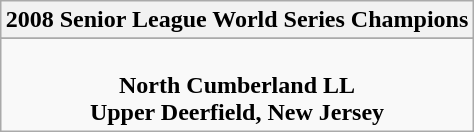<table class="wikitable" style="text-align: center; margin: 0 auto;">
<tr>
<th>2008 Senior League World Series Champions</th>
</tr>
<tr>
</tr>
<tr>
<td><br><strong>North Cumberland LL</strong><br> <strong>Upper Deerfield, New Jersey</strong></td>
</tr>
</table>
